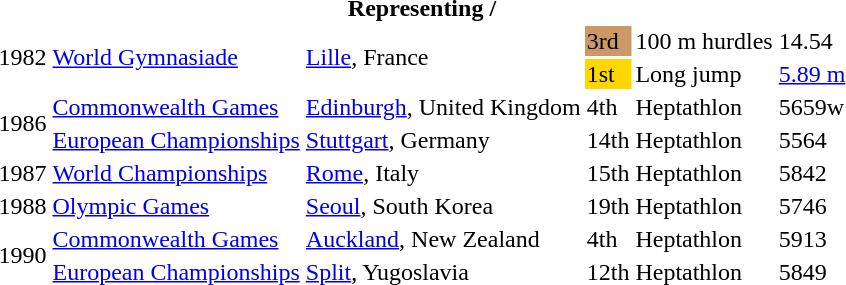<table>
<tr>
<th colspan=6>Representing  / </th>
</tr>
<tr>
<td rowspan=2>1982</td>
<td rowspan=2><a href='#'>World Gymnasiade</a></td>
<td rowspan=2><a href='#'>Lille</a>, France</td>
<td bgcolor=cc9966>3rd</td>
<td>100 m hurdles</td>
<td>14.54</td>
</tr>
<tr>
<td bgcolor=gold>1st</td>
<td>Long jump</td>
<td><a href='#'>5.89 m</a></td>
</tr>
<tr>
<td rowspan=2>1986</td>
<td><a href='#'>Commonwealth Games</a></td>
<td><a href='#'>Edinburgh</a>, United Kingdom</td>
<td>4th</td>
<td>Heptathlon</td>
<td>5659w</td>
</tr>
<tr>
<td><a href='#'>European Championships</a></td>
<td><a href='#'>Stuttgart</a>, Germany</td>
<td>14th</td>
<td>Heptathlon</td>
<td>5564</td>
</tr>
<tr>
<td>1987</td>
<td><a href='#'>World Championships</a></td>
<td><a href='#'>Rome</a>, Italy</td>
<td>15th</td>
<td>Heptathlon</td>
<td>5842</td>
</tr>
<tr>
<td>1988</td>
<td><a href='#'>Olympic Games</a></td>
<td><a href='#'>Seoul</a>, South Korea</td>
<td>19th</td>
<td>Heptathlon</td>
<td>5746</td>
</tr>
<tr>
<td rowspan=2>1990</td>
<td><a href='#'>Commonwealth Games</a></td>
<td><a href='#'>Auckland</a>, New Zealand</td>
<td>4th</td>
<td>Heptathlon</td>
<td>5913</td>
</tr>
<tr>
<td><a href='#'>European Championships</a></td>
<td><a href='#'>Split</a>, Yugoslavia</td>
<td>12th</td>
<td>Heptathlon</td>
<td>5849</td>
</tr>
</table>
